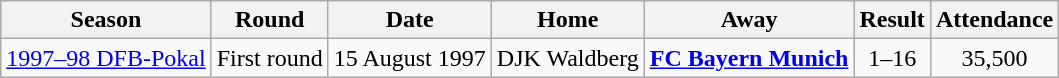<table class="wikitable">
<tr>
<th>Season</th>
<th>Round</th>
<th>Date</th>
<th>Home</th>
<th>Away</th>
<th>Result</th>
<th>Attendance</th>
</tr>
<tr align="center">
<td><a href='#'>1997–98 DFB-Pokal</a></td>
<td>First round</td>
<td>15 August 1997</td>
<td>DJK Waldberg</td>
<td><strong><a href='#'>FC Bayern Munich</a></strong></td>
<td>1–16</td>
<td>35,500</td>
</tr>
</table>
